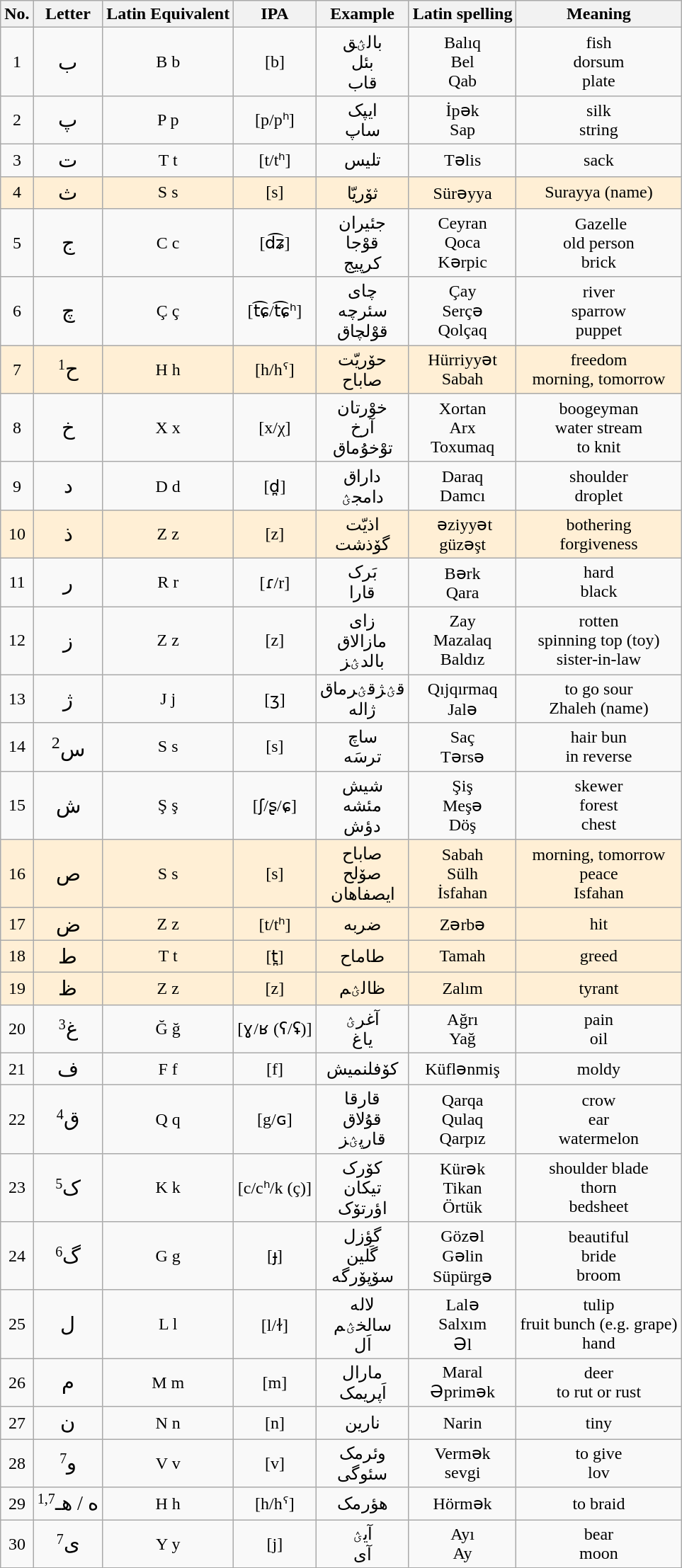<table class="wikitable" style="text-align:center;">
<tr>
<th>No.</th>
<th>Letter</th>
<th>Latin Equivalent</th>
<th>IPA</th>
<th>Example</th>
<th>Latin spelling</th>
<th>Meaning</th>
</tr>
<tr>
<td>1</td>
<td><big>ب</big></td>
<td>B b</td>
<td>[b]</td>
<td>بالؽق<br>بئل<br>قاب</td>
<td>Balıq<br>Bel<br>Qab</td>
<td>fish<br>dorsum<br>plate</td>
</tr>
<tr>
<td>2</td>
<td><big>پ</big></td>
<td>P  p</td>
<td>[p/pʰ]</td>
<td>ایپک<br>ساپ</td>
<td>İpək<br>Sap</td>
<td>silk<br>string</td>
</tr>
<tr>
<td>3</td>
<td><big>ت</big></td>
<td>T t</td>
<td>[t/tʰ]</td>
<td>تلیس</td>
<td>Təlis</td>
<td>sack</td>
</tr>
<tr bgcolor="#FFEFD5">
<td>4</td>
<td><big>ث</big></td>
<td>S s</td>
<td>[s]</td>
<td>ثۆریّا</td>
<td>Sürəyya</td>
<td>Surayya (name)</td>
</tr>
<tr>
<td>5</td>
<td><big>ج</big></td>
<td>C c</td>
<td>[d͡ʑ]</td>
<td>جئیران<br>قوْجا<br>کرپیج</td>
<td>Ceyran<br>Qoca<br>Kərpic</td>
<td>‌ Gazelle<br>old person<br>brick</td>
</tr>
<tr>
<td>6</td>
<td><big>چ</big></td>
<td>Ç  ç</td>
<td>[t͡ɕ/t͡ɕʰ]</td>
<td>چای<br>سئرچه<br>قوْلچاق</td>
<td>Çay<br>Serçə<br>Qolçaq</td>
<td>river<br>sparrow<br>puppet</td>
</tr>
<tr bgcolor="#FFEFD5">
<td>7</td>
<td><big>ح</big><sup>1</sup></td>
<td>H h</td>
<td>[h/hˁ]</td>
<td>حۆریّت<br>صاباح</td>
<td>Hürriyyət<br>Sabah</td>
<td>freedom<br>morning, tomorrow</td>
</tr>
<tr>
<td>8</td>
<td><big>خ</big></td>
<td>X x</td>
<td>[x/χ]</td>
<td>خوْرتان<br>آرخ<br>توْخۇماق</td>
<td>Xortan<br>Arx<br>Toxumaq</td>
<td>boogeyman<br>water stream<br>to  knit</td>
</tr>
<tr>
<td>9</td>
<td><big>د</big></td>
<td>D d</td>
<td>[d̪]</td>
<td>داراق<br>دامجؽ</td>
<td>Daraq<br>Damcı</td>
<td>shoulder<br>droplet</td>
</tr>
<tr bgcolor="#FFEFD5">
<td>10</td>
<td><big>ذ</big></td>
<td>Z z</td>
<td>[z]</td>
<td>اذیّت<br>گۆذشت</td>
<td>‌ əziyyət<br>güzəşt</td>
<td>bothering<br>forgiveness</td>
</tr>
<tr>
<td>11</td>
<td><big>ر</big></td>
<td>R r</td>
<td>[ɾ/r]</td>
<td>بَرک<br>قارا</td>
<td>Bərk<br>Qara</td>
<td>hard<br>black</td>
</tr>
<tr>
<td>12</td>
<td><big>ز</big></td>
<td>Z z</td>
<td>[z]</td>
<td>زای<br>مازالاق<br>بالدؽز</td>
<td>Zay<br>Mazalaq<br>Baldız</td>
<td>rotten<br>spinning top (toy)<br>sister-in-law</td>
</tr>
<tr>
<td>13</td>
<td><big>ژ</big></td>
<td>J j</td>
<td>[ʒ]</td>
<td>قؽژقؽرماق<br>ژاله</td>
<td>Qıjqırmaq<br>Jalə</td>
<td>to go sour<br>Zhaleh (name)</td>
</tr>
<tr>
<td>14</td>
<td><big>س<sup>2</sup></big></td>
<td>S s</td>
<td>[s]</td>
<td>ساچ<br>ترسَه</td>
<td>Saç<br>Tərsə</td>
<td>hair bun<br>in reverse</td>
</tr>
<tr>
<td>15</td>
<td><big>ش</big></td>
<td>Ş ş</td>
<td>[ʃ/ʂ/ɕ]</td>
<td>شیش<br>مئشه<br>دؤش</td>
<td>Şiş<br>Meşə<br>Döş</td>
<td>skewer<br>forest<br>chest</td>
</tr>
<tr bgcolor="#FFEFD5">
<td>16</td>
<td><big>ص</big></td>
<td>S s</td>
<td>[s]</td>
<td>صاباح<br>صۆلح<br>ایصفاهان</td>
<td>Sabah<br>Sülh<br>İsfahan</td>
<td>morning, tomorrow<br>peace<br>Isfahan</td>
</tr>
<tr bgcolor="#FFEFD5">
<td>17</td>
<td><big>ض</big></td>
<td>Z z</td>
<td>[t/tʰ]</td>
<td>ضربه</td>
<td>Zərbə</td>
<td>hit</td>
</tr>
<tr bgcolor="#FFEFD5">
<td>18</td>
<td><big>ط</big></td>
<td>T t</td>
<td>[t̪]</td>
<td>طاماح</td>
<td>Tamah</td>
<td>greed</td>
</tr>
<tr bgcolor="#FFEFD5">
<td>19</td>
<td><big>ظ</big></td>
<td>Z z</td>
<td>[z]</td>
<td>ظالؽم</td>
<td>Zalım</td>
<td>tyrant</td>
</tr>
<tr>
<td>20</td>
<td><big>غ</big><sup>3</sup></td>
<td>Ğ ğ</td>
<td>[ɣ/ʁ (ʕ/ʢ)]</td>
<td>آغرؽ<br>یاغ</td>
<td>Ağrı<br>Yağ</td>
<td>pain<br>oil</td>
</tr>
<tr>
<td>21</td>
<td><big>ف</big></td>
<td>F f</td>
<td>[f]</td>
<td>کۆفلنمیش</td>
<td>Küflənmiş</td>
<td>moldy</td>
</tr>
<tr>
<td>22</td>
<td><big>ق</big><sup>4</sup></td>
<td>Q q</td>
<td>[g/ɢ]</td>
<td>قارقا<br>قۇلاق<br>قارپؽز</td>
<td>Qarqa<br>Qulaq<br>Qarpız</td>
<td>crow<br>ear<br>watermelon</td>
</tr>
<tr>
<td>23</td>
<td><big>ک</big><sup>5</sup></td>
<td>K k</td>
<td>[c/cʰ/k (ç)]</td>
<td>کۆرک<br>تیکان<br>اؤرتۆک</td>
<td>Kürək<br>Tikan<br>Örtük</td>
<td>shoulder blade<br>thorn<br>bedsheet</td>
</tr>
<tr>
<td>24</td>
<td><big>گ</big><sup>6</sup></td>
<td>G g</td>
<td>[ɟ]</td>
<td>گؤزل<br>گَلین<br>سۆپۆرگه</td>
<td>Gözəl<br>Gəlin<br>Süpürgə</td>
<td>beautiful<br>bride<br>broom</td>
</tr>
<tr>
<td>25</td>
<td><big>ل</big></td>
<td>L l</td>
<td>[l/ɫ]</td>
<td>لاله <br>سالخؽم<br>اَل</td>
<td>Lalə<br>Salxım<br>Əl</td>
<td>tulip<br>fruit bunch (e.g. grape)<br>hand</td>
</tr>
<tr>
<td>26</td>
<td><big>م</big></td>
<td>M m</td>
<td>[m]</td>
<td>مارال<br>اَپریمک</td>
<td>Maral<br>Əprimək</td>
<td>deer<br>to rut or rust</td>
</tr>
<tr>
<td>27</td>
<td><big>ن</big></td>
<td>N n</td>
<td>[n]</td>
<td>نارین</td>
<td>Narin</td>
<td>tiny</td>
</tr>
<tr>
<td>28</td>
<td><big>و</big><sup>7</sup></td>
<td>V v</td>
<td>[v]</td>
<td>وئرمک<br>سئوگی</td>
<td>Vermək<br>sevgi</td>
<td>to give<br>lov</td>
</tr>
<tr>
<td>29</td>
<td><big>ه / هـ</big><sup>1,7</sup></td>
<td>H h</td>
<td>[h/hˁ]</td>
<td>هؤرمک</td>
<td>Hörmək</td>
<td>to braid</td>
</tr>
<tr>
<td>30</td>
<td><big>ی</big><sup>7</sup></td>
<td>Y y</td>
<td>[j]</td>
<td>آیؽ<br>آی</td>
<td>Ayı<br>Ay</td>
<td>bear<br>moon</td>
</tr>
</table>
